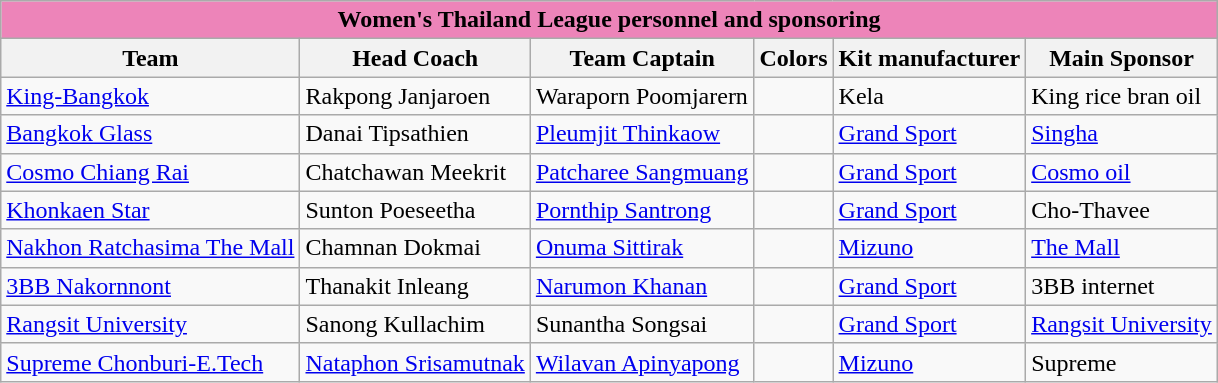<table class="wikitable sortable">
<tr>
<th style=background:#ed84b9 colspan=6><span>Women's Thailand League personnel and sponsoring</span></th>
</tr>
<tr>
<th>Team</th>
<th>Head Coach</th>
<th>Team Captain</th>
<th>Colors</th>
<th>Kit manufacturer</th>
<th>Main Sponsor</th>
</tr>
<tr>
<td><a href='#'>King-Bangkok</a></td>
<td> Rakpong Janjaroen</td>
<td> Waraporn Poomjarern</td>
<td align=center> </td>
<td>Kela</td>
<td>King rice bran oil</td>
</tr>
<tr>
<td><a href='#'>Bangkok Glass</a></td>
<td> Danai Tipsathien</td>
<td> <a href='#'>Pleumjit Thinkaow</a></td>
<td align=center> </td>
<td><a href='#'>Grand Sport</a></td>
<td><a href='#'>Singha</a></td>
</tr>
<tr>
<td><a href='#'>Cosmo Chiang Rai</a></td>
<td> Chatchawan Meekrit</td>
<td> <a href='#'>Patcharee Sangmuang</a></td>
<td align=center> </td>
<td><a href='#'>Grand Sport</a></td>
<td><a href='#'>Cosmo oil</a></td>
</tr>
<tr>
<td><a href='#'>Khonkaen Star</a></td>
<td> Sunton Poeseetha</td>
<td> <a href='#'>Pornthip Santrong</a></td>
<td align=center> </td>
<td><a href='#'>Grand Sport</a></td>
<td>Cho-Thavee</td>
</tr>
<tr>
<td><a href='#'>Nakhon Ratchasima The Mall</a></td>
<td> Chamnan Dokmai</td>
<td> <a href='#'>Onuma Sittirak</a></td>
<td align=center> </td>
<td><a href='#'>Mizuno</a></td>
<td><a href='#'>The Mall</a></td>
</tr>
<tr>
<td><a href='#'>3BB Nakornnont</a></td>
<td> Thanakit Inleang</td>
<td> <a href='#'>Narumon Khanan</a></td>
<td align=center> </td>
<td><a href='#'>Grand Sport</a></td>
<td>3BB internet</td>
</tr>
<tr>
<td><a href='#'>Rangsit University</a></td>
<td> Sanong Kullachim</td>
<td> Sunantha Songsai</td>
<td align=center> </td>
<td><a href='#'>Grand Sport</a></td>
<td><a href='#'>Rangsit University</a></td>
</tr>
<tr>
<td><a href='#'>Supreme Chonburi-E.Tech</a></td>
<td> <a href='#'>Nataphon Srisamutnak</a></td>
<td> <a href='#'>Wilavan Apinyapong</a></td>
<td align=center> </td>
<td><a href='#'>Mizuno</a></td>
<td>Supreme</td>
</tr>
</table>
